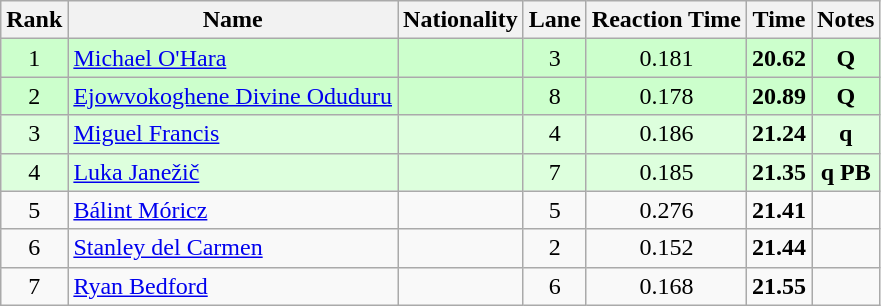<table class="wikitable sortable" style="text-align:center">
<tr>
<th>Rank</th>
<th>Name</th>
<th>Nationality</th>
<th>Lane</th>
<th>Reaction Time</th>
<th>Time</th>
<th>Notes</th>
</tr>
<tr bgcolor=ccffcc>
<td>1</td>
<td align=left><a href='#'>Michael O'Hara</a></td>
<td align=left></td>
<td>3</td>
<td>0.181</td>
<td><strong>20.62</strong></td>
<td><strong>Q</strong></td>
</tr>
<tr bgcolor=ccffcc>
<td>2</td>
<td align=left><a href='#'>Ejowvokoghene Divine Oduduru</a></td>
<td align=left></td>
<td>8</td>
<td>0.178</td>
<td><strong>20.89</strong></td>
<td><strong>Q</strong></td>
</tr>
<tr bgcolor=ddffdd>
<td>3</td>
<td align=left><a href='#'>Miguel Francis</a></td>
<td align=left></td>
<td>4</td>
<td>0.186</td>
<td><strong>21.24</strong></td>
<td><strong>q</strong></td>
</tr>
<tr bgcolor=ddffdd>
<td>4</td>
<td align=left><a href='#'>Luka Janežič</a></td>
<td align=left></td>
<td>7</td>
<td>0.185</td>
<td><strong>21.35</strong></td>
<td><strong>q PB</strong></td>
</tr>
<tr>
<td>5</td>
<td align=left><a href='#'>Bálint Móricz</a></td>
<td align=left></td>
<td>5</td>
<td>0.276</td>
<td><strong>21.41</strong></td>
<td></td>
</tr>
<tr>
<td>6</td>
<td align=left><a href='#'>Stanley del Carmen</a></td>
<td align=left></td>
<td>2</td>
<td>0.152</td>
<td><strong>21.44</strong></td>
<td></td>
</tr>
<tr>
<td>7</td>
<td align=left><a href='#'>Ryan Bedford</a></td>
<td align=left></td>
<td>6</td>
<td>0.168</td>
<td><strong>21.55</strong></td>
<td></td>
</tr>
</table>
